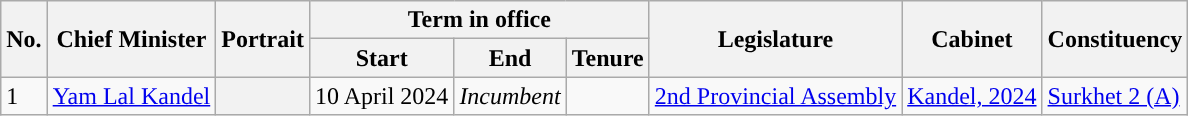<table class="wikitable">
<tr>
<th rowspan="2" style="background-color:">No.</th>
<th rowspan="2" style="background-color:">Chief Minister</th>
<th rowspan="2" style="background-color:">Portrait</th>
<th colspan="3" style="background-color:">Term in office</th>
<th rowspan="2" style="background-color:">Legislature</th>
<th rowspan="2" style="background-color:">Cabinet</th>
<th rowspan="2" style="background-color:">Constituency</th>
</tr>
<tr>
<th style="background-color:">Start</th>
<th style="background-color:">End</th>
<th style="background-color:">Tenure</th>
</tr>
<tr>
<td>1</td>
<td><a href='#'>Yam Lal Kandel</a></td>
<th></th>
<td>10 April 2024</td>
<td><em>Incumbent</em></td>
<td></td>
<td><a href='#'>2nd Provincial Assembly</a></td>
<td><a href='#'>Kandel, 2024</a></td>
<td><a href='#'>Surkhet 2 (A)</a></td>
</tr>
</table>
